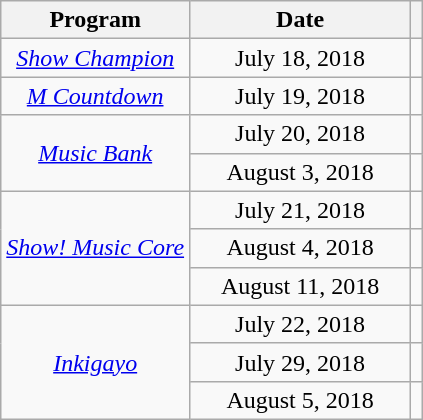<table class="wikitable" style="text-align:center">
<tr>
<th>Program</th>
<th width="140">Date</th>
<th></th>
</tr>
<tr>
<td rowspan="1"><em><a href='#'>Show Champion</a></em></td>
<td>July 18, 2018</td>
<td></td>
</tr>
<tr>
<td rowspan="1"><em><a href='#'>M Countdown</a></em></td>
<td>July 19, 2018</td>
<td></td>
</tr>
<tr>
<td rowspan="2"><em><a href='#'>Music Bank</a></em></td>
<td>July 20, 2018</td>
<td></td>
</tr>
<tr>
<td>August 3, 2018</td>
<td></td>
</tr>
<tr>
<td rowspan="3"><em><a href='#'>Show! Music Core</a></em></td>
<td>July 21, 2018</td>
<td></td>
</tr>
<tr>
<td>August 4, 2018</td>
<td></td>
</tr>
<tr>
<td>August 11, 2018</td>
<td></td>
</tr>
<tr>
<td rowspan="3"><em><a href='#'>Inkigayo</a></em></td>
<td>July 22, 2018</td>
<td></td>
</tr>
<tr>
<td>July 29, 2018</td>
<td></td>
</tr>
<tr>
<td>August 5, 2018</td>
<td></td>
</tr>
</table>
